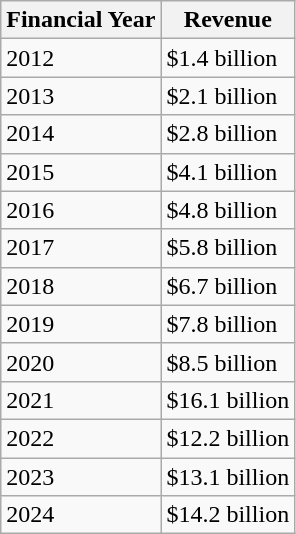<table class="wikitable">
<tr>
<th>Financial Year</th>
<th>Revenue</th>
</tr>
<tr>
<td>2012</td>
<td>$1.4 billion</td>
</tr>
<tr>
<td>2013</td>
<td>$2.1 billion</td>
</tr>
<tr>
<td>2014</td>
<td>$2.8 billion</td>
</tr>
<tr>
<td>2015</td>
<td>$4.1 billion</td>
</tr>
<tr>
<td>2016</td>
<td>$4.8 billion</td>
</tr>
<tr>
<td>2017</td>
<td>$5.8 billion</td>
</tr>
<tr>
<td>2018</td>
<td>$6.7 billion</td>
</tr>
<tr>
<td>2019</td>
<td>$7.8 billion</td>
</tr>
<tr>
<td>2020</td>
<td>$8.5 billion</td>
</tr>
<tr>
<td>2021</td>
<td>$16.1 billion</td>
</tr>
<tr>
<td>2022</td>
<td>$12.2 billion</td>
</tr>
<tr>
<td>2023</td>
<td>$13.1 billion</td>
</tr>
<tr>
<td>2024</td>
<td>$14.2 billion</td>
</tr>
</table>
